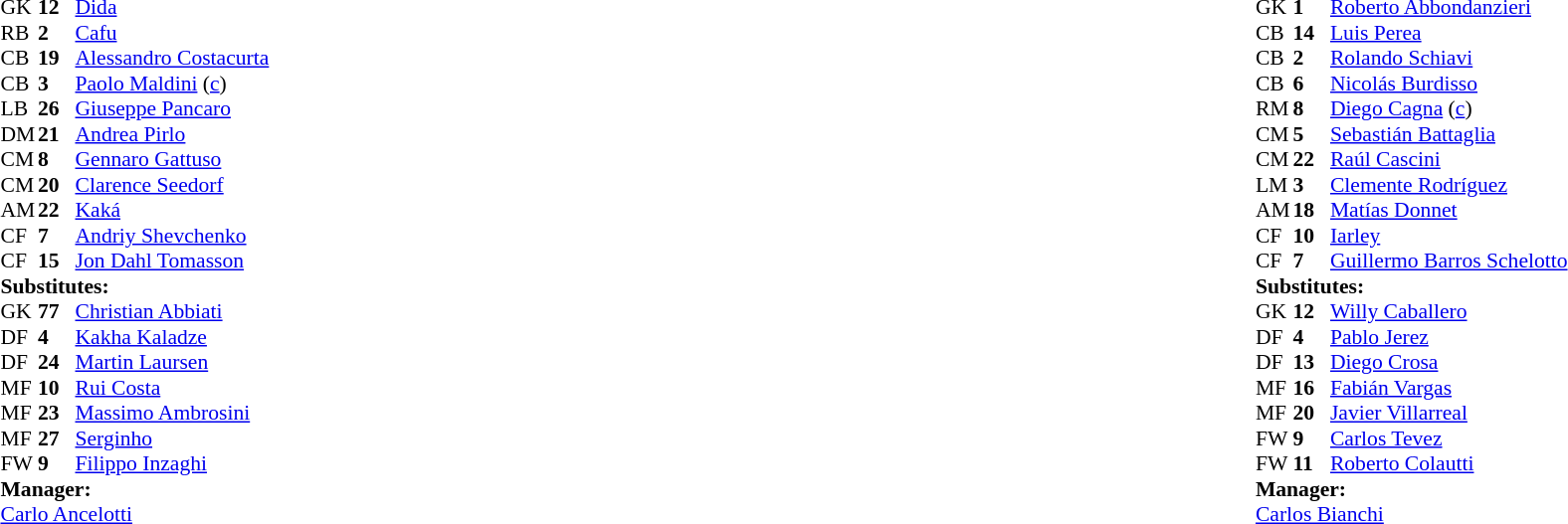<table width=100%>
<tr>
<td valign="top" width="50%"><br><table style="font-size:90%" cellspacing="0" cellpadding="0">
<tr>
<th width=25></th>
<th width=25></th>
</tr>
<tr>
<td>GK</td>
<td><strong>12</strong></td>
<td> <a href='#'>Dida</a></td>
</tr>
<tr>
<td>RB</td>
<td><strong>2</strong></td>
<td> <a href='#'>Cafu</a></td>
<td></td>
</tr>
<tr>
<td>CB</td>
<td><strong>19</strong></td>
<td> <a href='#'>Alessandro Costacurta</a></td>
</tr>
<tr>
<td>CB</td>
<td><strong>3</strong></td>
<td> <a href='#'>Paolo Maldini</a> (<a href='#'>c</a>)</td>
</tr>
<tr>
<td>LB</td>
<td><strong>26</strong></td>
<td> <a href='#'>Giuseppe Pancaro</a></td>
</tr>
<tr>
<td>DM</td>
<td><strong>21</strong></td>
<td> <a href='#'>Andrea Pirlo</a></td>
</tr>
<tr>
<td>CM</td>
<td><strong>8</strong></td>
<td> <a href='#'>Gennaro Gattuso</a></td>
<td></td>
<td></td>
</tr>
<tr>
<td>CM</td>
<td><strong>20</strong></td>
<td> <a href='#'>Clarence Seedorf</a></td>
</tr>
<tr>
<td>AM</td>
<td><strong>22</strong></td>
<td> <a href='#'>Kaká</a></td>
<td></td>
<td></td>
</tr>
<tr>
<td>CF</td>
<td><strong>7</strong></td>
<td> <a href='#'>Andriy Shevchenko</a></td>
</tr>
<tr>
<td>CF</td>
<td><strong>15</strong></td>
<td> <a href='#'>Jon Dahl Tomasson</a></td>
<td></td>
<td></td>
</tr>
<tr>
<td colspan=3><strong>Substitutes:</strong></td>
</tr>
<tr>
<td>GK</td>
<td><strong>77</strong></td>
<td> <a href='#'>Christian Abbiati</a></td>
</tr>
<tr>
<td>DF</td>
<td><strong>4</strong></td>
<td> <a href='#'>Kakha Kaladze</a></td>
</tr>
<tr>
<td>DF</td>
<td><strong>24</strong></td>
<td> <a href='#'>Martin Laursen</a></td>
</tr>
<tr>
<td>MF</td>
<td><strong>10</strong></td>
<td> <a href='#'>Rui Costa</a></td>
<td></td>
<td></td>
</tr>
<tr>
<td>MF</td>
<td><strong>23</strong></td>
<td> <a href='#'>Massimo Ambrosini</a></td>
<td></td>
<td></td>
</tr>
<tr>
<td>MF</td>
<td><strong>27</strong></td>
<td> <a href='#'>Serginho</a></td>
</tr>
<tr>
<td>FW</td>
<td><strong>9</strong></td>
<td> <a href='#'>Filippo Inzaghi</a></td>
<td></td>
<td></td>
</tr>
<tr>
<td colspan=3><strong>Manager:</strong></td>
</tr>
<tr>
<td colspan=4> <a href='#'>Carlo Ancelotti</a></td>
</tr>
</table>
</td>
<td valign="top"></td>
<td valign="top" width="50%"><br><table style="font-size:90%" cellspacing="0" cellpadding="0" align=center>
<tr>
<th width=25></th>
<th width=25></th>
</tr>
<tr>
<td>GK</td>
<td><strong>1</strong></td>
<td> <a href='#'>Roberto Abbondanzieri</a></td>
</tr>
<tr>
<td>CB</td>
<td><strong>14</strong></td>
<td> <a href='#'>Luis Perea</a></td>
<td></td>
</tr>
<tr>
<td>CB</td>
<td><strong>2</strong></td>
<td> <a href='#'>Rolando Schiavi</a></td>
</tr>
<tr>
<td>CB</td>
<td><strong>6</strong></td>
<td> <a href='#'>Nicolás Burdisso</a></td>
</tr>
<tr>
<td>RM</td>
<td><strong>8</strong></td>
<td> <a href='#'>Diego Cagna</a> (<a href='#'>c</a>)</td>
</tr>
<tr>
<td>CM</td>
<td><strong>5</strong></td>
<td> <a href='#'>Sebastián Battaglia</a></td>
</tr>
<tr>
<td>CM</td>
<td><strong>22</strong></td>
<td> <a href='#'>Raúl Cascini</a></td>
</tr>
<tr>
<td>LM</td>
<td><strong>3</strong></td>
<td> <a href='#'>Clemente Rodríguez</a></td>
</tr>
<tr>
<td>AM</td>
<td><strong>18</strong></td>
<td> <a href='#'>Matías Donnet</a></td>
</tr>
<tr>
<td>CF</td>
<td><strong>10</strong></td>
<td> <a href='#'>Iarley</a></td>
</tr>
<tr>
<td>CF</td>
<td><strong>7</strong></td>
<td> <a href='#'>Guillermo Barros Schelotto</a></td>
<td></td>
<td></td>
</tr>
<tr>
<td colspan=3><strong>Substitutes:</strong></td>
</tr>
<tr>
<td>GK</td>
<td><strong>12</strong></td>
<td> <a href='#'>Willy Caballero</a></td>
</tr>
<tr>
<td>DF</td>
<td><strong>4</strong></td>
<td> <a href='#'>Pablo Jerez</a></td>
</tr>
<tr>
<td>DF</td>
<td><strong>13</strong></td>
<td> <a href='#'>Diego Crosa</a></td>
</tr>
<tr>
<td>MF</td>
<td><strong>16</strong></td>
<td> <a href='#'>Fabián Vargas</a></td>
</tr>
<tr>
<td>MF</td>
<td><strong>20</strong></td>
<td> <a href='#'>Javier Villarreal</a></td>
</tr>
<tr>
<td>FW</td>
<td><strong>9</strong></td>
<td> <a href='#'>Carlos Tevez</a></td>
<td></td>
<td></td>
</tr>
<tr>
<td>FW</td>
<td><strong>11</strong></td>
<td> <a href='#'>Roberto Colautti</a></td>
</tr>
<tr>
<td colspan=3><strong>Manager:</strong></td>
</tr>
<tr>
<td colspan=4> <a href='#'>Carlos Bianchi</a></td>
</tr>
</table>
</td>
</tr>
</table>
